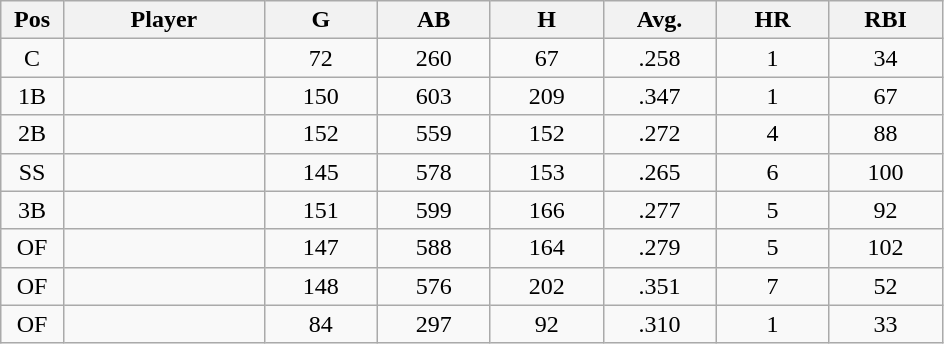<table class="wikitable sortable">
<tr>
<th bgcolor="#DDDDFF" width="5%">Pos</th>
<th bgcolor="#DDDDFF" width="16%">Player</th>
<th bgcolor="#DDDDFF" width="9%">G</th>
<th bgcolor="#DDDDFF" width="9%">AB</th>
<th bgcolor="#DDDDFF" width="9%">H</th>
<th bgcolor="#DDDDFF" width="9%">Avg.</th>
<th bgcolor="#DDDDFF" width="9%">HR</th>
<th bgcolor="#DDDDFF" width="9%">RBI</th>
</tr>
<tr align="center">
<td>C</td>
<td></td>
<td>72</td>
<td>260</td>
<td>67</td>
<td>.258</td>
<td>1</td>
<td>34</td>
</tr>
<tr align="center">
<td>1B</td>
<td></td>
<td>150</td>
<td>603</td>
<td>209</td>
<td>.347</td>
<td>1</td>
<td>67</td>
</tr>
<tr align="center">
<td>2B</td>
<td></td>
<td>152</td>
<td>559</td>
<td>152</td>
<td>.272</td>
<td>4</td>
<td>88</td>
</tr>
<tr align="center">
<td>SS</td>
<td></td>
<td>145</td>
<td>578</td>
<td>153</td>
<td>.265</td>
<td>6</td>
<td>100</td>
</tr>
<tr align="center">
<td>3B</td>
<td></td>
<td>151</td>
<td>599</td>
<td>166</td>
<td>.277</td>
<td>5</td>
<td>92</td>
</tr>
<tr align="center">
<td>OF</td>
<td></td>
<td>147</td>
<td>588</td>
<td>164</td>
<td>.279</td>
<td>5</td>
<td>102</td>
</tr>
<tr align="center">
<td>OF</td>
<td></td>
<td>148</td>
<td>576</td>
<td>202</td>
<td>.351</td>
<td>7</td>
<td>52</td>
</tr>
<tr align="center">
<td>OF</td>
<td></td>
<td>84</td>
<td>297</td>
<td>92</td>
<td>.310</td>
<td>1</td>
<td>33</td>
</tr>
</table>
